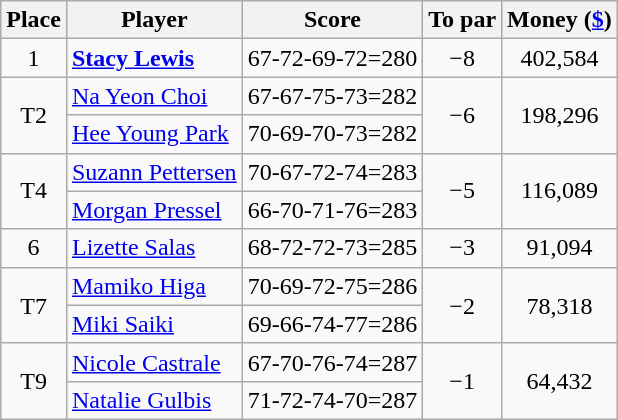<table class="wikitable">
<tr>
<th>Place</th>
<th>Player</th>
<th>Score</th>
<th>To par</th>
<th>Money (<a href='#'>$</a>)</th>
</tr>
<tr>
<td align=center>1</td>
<td> <strong><a href='#'>Stacy Lewis</a></strong></td>
<td>67-72-69-72=280</td>
<td align=center>−8</td>
<td align=center>402,584</td>
</tr>
<tr>
<td align=center rowspan=2>T2</td>
<td> <a href='#'>Na Yeon Choi</a></td>
<td>67-67-75-73=282</td>
<td align=center rowspan=2>−6</td>
<td align=center rowspan=2>198,296</td>
</tr>
<tr>
<td> <a href='#'>Hee Young Park</a></td>
<td>70-69-70-73=282</td>
</tr>
<tr>
<td align=center rowspan=2>T4</td>
<td> <a href='#'>Suzann Pettersen</a></td>
<td>70-67-72-74=283</td>
<td align=center rowspan=2>−5</td>
<td align=center rowspan=2>116,089</td>
</tr>
<tr>
<td> <a href='#'>Morgan Pressel</a></td>
<td>66-70-71-76=283</td>
</tr>
<tr>
<td align=center>6</td>
<td> <a href='#'>Lizette Salas</a></td>
<td>68-72-72-73=285</td>
<td align=center>−3</td>
<td align=center>91,094</td>
</tr>
<tr>
<td align=center rowspan=2>T7</td>
<td> <a href='#'>Mamiko Higa</a></td>
<td>70-69-72-75=286</td>
<td align=center rowspan=2>−2</td>
<td align=center rowspan=2>78,318</td>
</tr>
<tr>
<td> <a href='#'>Miki Saiki</a></td>
<td>69-66-74-77=286</td>
</tr>
<tr>
<td align=center rowspan=2>T9</td>
<td> <a href='#'>Nicole Castrale</a></td>
<td>67-70-76-74=287</td>
<td align=center rowspan=2>−1</td>
<td align=center rowspan=2>64,432</td>
</tr>
<tr>
<td> <a href='#'>Natalie Gulbis</a></td>
<td>71-72-74-70=287</td>
</tr>
</table>
